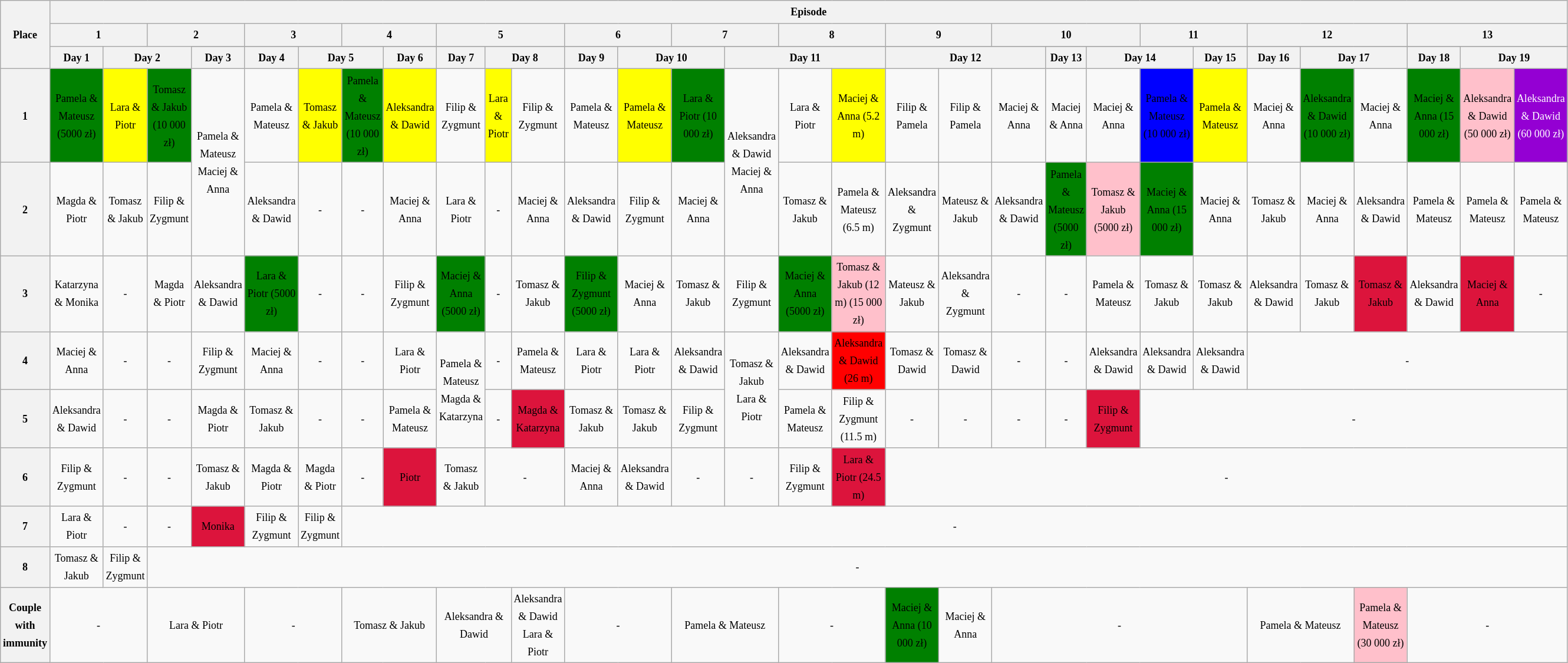<table class="wikitable" style="text-align: center; font-size: 9pt; line-height:20px;">
<tr>
<th rowspan="15">Place</th>
<th colspan="31">Episode</th>
</tr>
<tr>
<th colspan="2">1</th>
<th colspan="2">2</th>
<th colspan="2">3</th>
<th colspan="2">4</th>
<th colspan="3">5</th>
<th colspan="2">6</th>
<th colspan="2">7</th>
<th colspan="2">8</th>
<th colspan="2">9 </th>
<th colspan="3">10</th>
<th colspan="2">11</th>
<th colspan="3">12</th>
<th colspan="5">13</th>
</tr>
<tr>
<th rowspan="13">Day 1</th>
<th rowspan="13" colspan="2">Day 2</th>
</tr>
<tr>
<th rowspan="12">Day 3</th>
</tr>
<tr>
<th rowspan="11">Day 4</th>
<th rowspan="11" colspan="2">Day 5</th>
</tr>
<tr>
<th rowspan="10">Day 6</th>
</tr>
<tr>
<th rowspan="9">Day 7</th>
<th rowspan="9" colspan="2">Day 8</th>
</tr>
<tr>
<th rowspan="8">Day 9</th>
</tr>
<tr>
<th rowspan="7" colspan="2">Day 10</th>
<th rowspan="7" colspan="3">Day 11</th>
</tr>
<tr>
<th rowspan="6" colspan="3">Day 12</th>
</tr>
<tr>
<th rowspan="5">Day 13</th>
<th rowspan="5" colspan="2">Day 14</th>
</tr>
<tr>
<th rowspan="4">Day 15</th>
</tr>
<tr>
<th rowspan="3">Day 16</th>
<th rowspan="3" colspan="2">Day 17</th>
</tr>
<tr>
<th rowspan="2">Day 18</th>
</tr>
<tr>
<th rowspan="1" colspan="2">Day 19</th>
</tr>
<tr>
<th>1</th>
<td bgcolor=green>Pamela & Mateusz (5000 zł)</td>
<td bgcolor=yellow>Lara & Piotr</td>
<td bgcolor=green>Tomasz & Jakub (10 000 zł)</td>
<td rowspan="2">Pamela & Mateusz<br> Maciej & Anna</td>
<td>Pamela & Mateusz</td>
<td bgcolor=yellow>Tomasz & Jakub</td>
<td bgcolor=green>Pamela & Mateusz (10 000 zł)</td>
<td bgcolor=yellow>Aleksandra & Dawid</td>
<td>Filip & Zygmunt</td>
<td bgcolor=yellow>Lara & Piotr</td>
<td>Filip & Zygmunt</td>
<td>Pamela & Mateusz</td>
<td bgcolor=yellow>Pamela & Mateusz</td>
<td bgcolor=green>Lara & Piotr (10 000 zł)</td>
<td rowspan="2">Aleksandra & Dawid <br> Maciej & Anna</td>
<td>Lara & Piotr</td>
<td bgcolor=yellow>Maciej & Anna (5.2 m)</td>
<td>Filip & Pamela</td>
<td>Filip & Pamela</td>
<td>Maciej & Anna</td>
<td>Maciej & Anna</td>
<td>Maciej & Anna</td>
<td bgcolor=blue>Pamela & Mateusz (10 000 zł)</td>
<td bgcolor=yellow>Pamela & Mateusz</td>
<td>Maciej & Anna</td>
<td bgcolor=green>Aleksandra & Dawid (10 000 zł)</td>
<td>Maciej & Anna</td>
<td bgcolor=green>Maciej & Anna (15 000 zł)</td>
<td bgcolor=pink>Aleksandra & Dawid (50 000 zł)</td>
<td style="background:darkviolet; color:white;">Aleksandra & Dawid (60 000 zł)</td>
</tr>
<tr>
<th>2</th>
<td>Magda & Piotr</td>
<td>Tomasz & Jakub</td>
<td>Filip & Zygmunt</td>
<td>Aleksandra & Dawid</td>
<td>-</td>
<td>-</td>
<td>Maciej & Anna</td>
<td>Lara & Piotr</td>
<td>-</td>
<td>Maciej & Anna</td>
<td>Aleksandra & Dawid</td>
<td>Filip & Zygmunt</td>
<td>Maciej & Anna</td>
<td>Tomasz & Jakub</td>
<td>Pamela & Mateusz (6.5 m)</td>
<td>Aleksandra & Zygmunt</td>
<td>Mateusz & Jakub</td>
<td>Aleksandra & Dawid</td>
<td bgcolor=green>Pamela & Mateusz (5000 zł)</td>
<td bgcolor=pink>Tomasz & Jakub (5000 zł)</td>
<td bgcolor=green>Maciej & Anna (15 000 zł)</td>
<td>Maciej & Anna</td>
<td>Tomasz & Jakub</td>
<td>Maciej & Anna</td>
<td>Aleksandra & Dawid</td>
<td>Pamela & Mateusz</td>
<td>Pamela & Mateusz</td>
<td>Pamela & Mateusz</td>
</tr>
<tr>
<th>3</th>
<td>Katarzyna & Monika</td>
<td>-</td>
<td>Magda & Piotr</td>
<td>Aleksandra & Dawid</td>
<td bgcolor=green>Lara & Piotr (5000 zł)</td>
<td>-</td>
<td>-</td>
<td>Filip & Zygmunt</td>
<td bgcolor=green>Maciej & Anna (5000 zł)</td>
<td>-</td>
<td>Tomasz & Jakub</td>
<td bgcolor=green>Filip & Zygmunt (5000 zł)</td>
<td>Maciej & Anna</td>
<td>Tomasz & Jakub</td>
<td>Filip & Zygmunt</td>
<td bgcolor=green>Maciej & Anna (5000 zł)</td>
<td bgcolor=pink>Tomasz & Jakub (12 m) (15 000 zł)</td>
<td>Mateusz & Jakub</td>
<td>Aleksandra & Zygmunt</td>
<td>-</td>
<td>-</td>
<td>Pamela & Mateusz</td>
<td>Tomasz & Jakub</td>
<td>Tomasz & Jakub</td>
<td>Aleksandra & Dawid</td>
<td>Tomasz & Jakub</td>
<td bgcolor=crimson>Tomasz & Jakub</td>
<td>Aleksandra & Dawid</td>
<td bgcolor=crimson>Maciej & Anna</td>
<td>-</td>
</tr>
<tr>
<th>4</th>
<td>Maciej & Anna</td>
<td>-</td>
<td>-</td>
<td>Filip & Zygmunt</td>
<td>Maciej & Anna</td>
<td>-</td>
<td>-</td>
<td>Lara & Piotr</td>
<td rowspan="2">Pamela & Mateusz <br> Magda & Katarzyna</td>
<td>-</td>
<td>Pamela & Mateusz</td>
<td>Lara & Piotr</td>
<td>Lara & Piotr</td>
<td>Aleksandra & Dawid</td>
<td rowspan="2">Tomasz & Jakub <br> Lara & Piotr</td>
<td>Aleksandra & Dawid</td>
<td bgcolor=red>Aleksandra & Dawid (26 m)</td>
<td>Tomasz & Dawid</td>
<td>Tomasz & Dawid</td>
<td>-</td>
<td>-</td>
<td>Aleksandra & Dawid</td>
<td>Aleksandra & Dawid</td>
<td>Aleksandra & Dawid</td>
<td colspan="6">-</td>
</tr>
<tr>
<th>5</th>
<td>Aleksandra & Dawid</td>
<td>-</td>
<td>-</td>
<td>Magda & Piotr</td>
<td>Tomasz & Jakub</td>
<td>-</td>
<td>-</td>
<td>Pamela & Mateusz</td>
<td>-</td>
<td bgcolor=crimson>Magda & Katarzyna</td>
<td>Tomasz & Jakub</td>
<td>Tomasz & Jakub</td>
<td>Filip & Zygmunt</td>
<td>Pamela & Mateusz</td>
<td>Filip & Zygmunt (11.5 m)</td>
<td>-</td>
<td>-</td>
<td>-</td>
<td>-</td>
<td bgcolor=crimson>Filip & Zygmunt</td>
<td colspan="8">-</td>
</tr>
<tr>
<th>6</th>
<td>Filip & Zygmunt</td>
<td>-</td>
<td>-</td>
<td>Tomasz & Jakub</td>
<td>Magda & Piotr</td>
<td>Magda & Piotr</td>
<td>-</td>
<td bgcolor=crimson>Piotr</td>
<td>Tomasz & Jakub</td>
<td colspan="2">-</td>
<td>Maciej & Anna</td>
<td>Aleksandra & Dawid</td>
<td>-</td>
<td>-</td>
<td>Filip & Zygmunt</td>
<td bgcolor=crimson>Lara & Piotr (24.5 m)</td>
<td colspan="13">-</td>
</tr>
<tr>
<th>7</th>
<td>Lara & Piotr</td>
<td>-</td>
<td>-</td>
<td bgcolor=crimson>Monika</td>
<td>Filip & Zygmunt</td>
<td>Filip & Zygmunt</td>
<td colspan="24">-</td>
</tr>
<tr>
<th>8</th>
<td>Tomasz & Jakub</td>
<td>Filip & Zygmunt</td>
<td colspan="28">-</td>
</tr>
<tr>
<th>Couple with immunity</th>
<td colspan="2">-</td>
<td colspan="2">Lara & Piotr</td>
<td colspan="2">-</td>
<td colspan="2">Tomasz & Jakub</td>
<td colspan="2">Aleksandra & Dawid</td>
<td>Aleksandra & Dawid <br> Lara & Piotr</td>
<td colspan="2">-</td>
<td colspan="2">Pamela & Mateusz</td>
<td colspan="2">-</td>
<td bgcolor=green>Maciej & Anna (10 000 zł)</td>
<td>Maciej & Anna</td>
<td colspan="5">-</td>
<td colspan="2">Pamela & Mateusz</td>
<td bgcolor=pink>Pamela & Mateusz (30 000 zł)</td>
<td colspan="3">-</td>
</tr>
</table>
